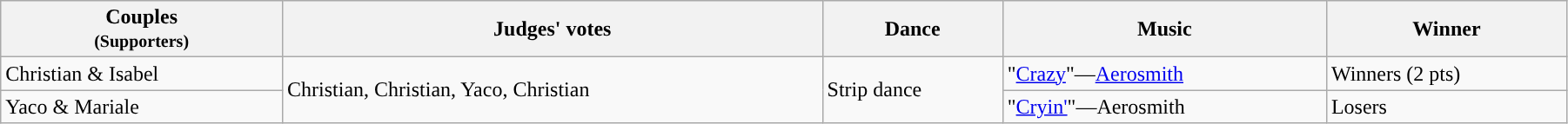<table class="wikitable sortable" style="width:95%; white-space:nowrap;">
<tr>
<th>Couples<br><small>(Supporters)</small></th>
<th>Judges' votes</th>
<th>Dance</th>
<th>Music</th>
<th>Winner</th>
</tr>
<tr>
<td>Christian & Isabel<br></td>
<td rowspan=2>Christian, Christian, Yaco, Christian</td>
<td rowspan=2>Strip dance</td>
<td>"<a href='#'>Crazy</a>"—<a href='#'>Aerosmith</a></td>
<td>Winners (2 pts)</td>
</tr>
<tr>
<td>Yaco & Mariale<br></td>
<td>"<a href='#'>Cryin'</a>"—Aerosmith</td>
<td>Losers</td>
</tr>
</table>
